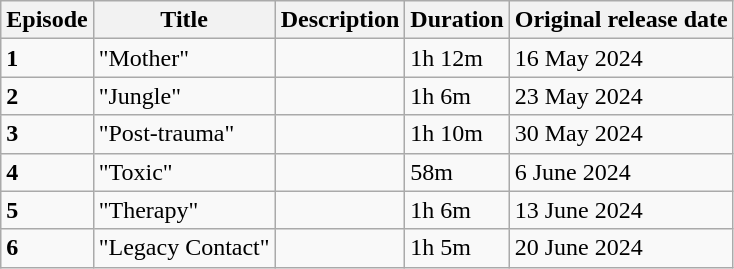<table class="unsortable wikitable plainrowheaders">
<tr>
<th scope="col">Episode</th>
<th scope="col">Title</th>
<th scope="col">Description</th>
<th scope="col">Duration</th>
<th scope="col">Original release date</th>
</tr>
<tr>
<td><strong>1</strong></td>
<td>"Mother"</td>
<td></td>
<td>1h 12m</td>
<td>16 May 2024</td>
</tr>
<tr>
<td><strong>2</strong></td>
<td>"Jungle"</td>
<td></td>
<td>1h 6m</td>
<td>23 May 2024</td>
</tr>
<tr>
<td><strong>3</strong></td>
<td>"Post-trauma"</td>
<td></td>
<td>1h 10m</td>
<td>30 May 2024</td>
</tr>
<tr>
<td><strong>4</strong></td>
<td>"Toxic"</td>
<td></td>
<td>58m</td>
<td>6 June 2024</td>
</tr>
<tr>
<td><strong>5</strong></td>
<td>"Therapy"</td>
<td></td>
<td>1h 6m</td>
<td>13 June 2024</td>
</tr>
<tr>
<td><strong>6</strong></td>
<td>"Legacy Contact"</td>
<td></td>
<td>1h 5m</td>
<td>20 June 2024</td>
</tr>
</table>
